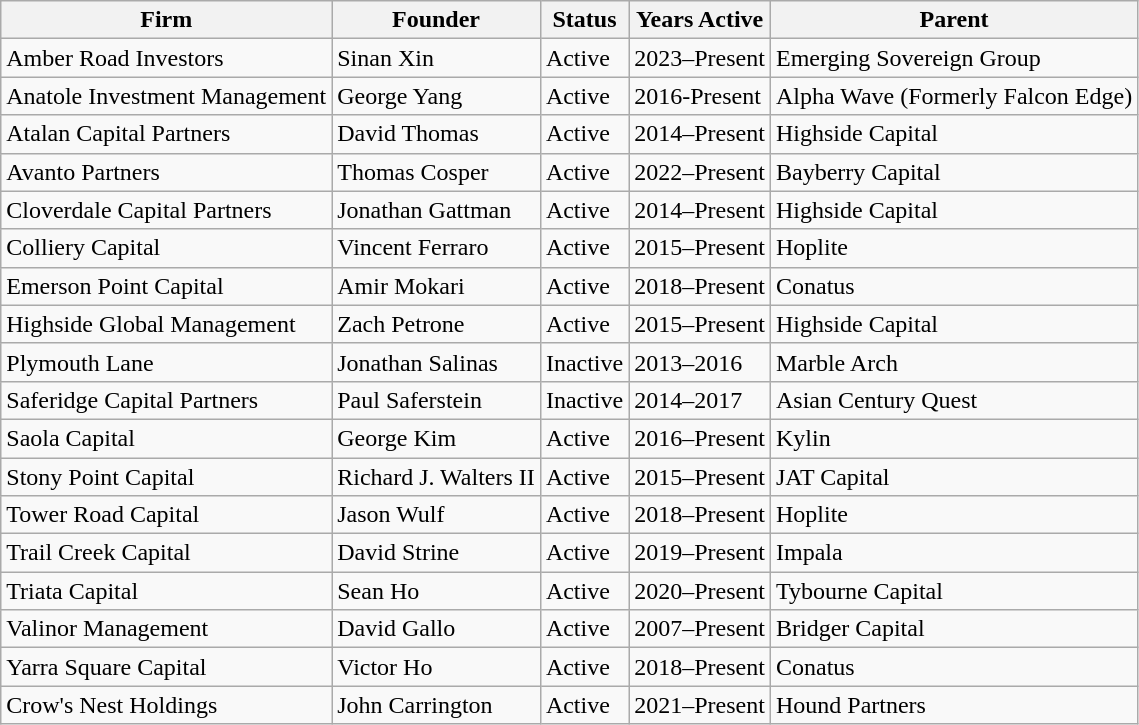<table class="wikitable sortable">
<tr>
<th scope="col">Firm</th>
<th>Founder</th>
<th>Status</th>
<th scope="col">Years Active</th>
<th>Parent</th>
</tr>
<tr>
<td>Amber Road Investors</td>
<td>Sinan Xin</td>
<td>Active</td>
<td>2023–Present</td>
<td>Emerging Sovereign Group</td>
</tr>
<tr>
<td>Anatole Investment Management</td>
<td>George Yang</td>
<td>Active</td>
<td>2016-Present</td>
<td>Alpha Wave (Formerly Falcon Edge)</td>
</tr>
<tr>
<td>Atalan Capital  Partners</td>
<td>David Thomas</td>
<td>Active</td>
<td>2014–Present</td>
<td>Highside Capital</td>
</tr>
<tr>
<td>Avanto Partners</td>
<td>Thomas Cosper</td>
<td>Active</td>
<td>2022–Present</td>
<td>Bayberry Capital</td>
</tr>
<tr>
<td>Cloverdale Capital Partners</td>
<td>Jonathan Gattman</td>
<td>Active</td>
<td>2014–Present</td>
<td>Highside Capital</td>
</tr>
<tr>
<td>Colliery Capital</td>
<td>Vincent Ferraro</td>
<td>Active</td>
<td>2015–Present</td>
<td>Hoplite</td>
</tr>
<tr>
<td>Emerson Point Capital</td>
<td>Amir Mokari</td>
<td>Active</td>
<td>2018–Present</td>
<td>Conatus</td>
</tr>
<tr>
<td>Highside Global Management</td>
<td>Zach Petrone</td>
<td>Active</td>
<td>2015–Present</td>
<td>Highside Capital</td>
</tr>
<tr>
<td>Plymouth Lane</td>
<td>Jonathan Salinas</td>
<td>Inactive</td>
<td>2013–2016</td>
<td>Marble Arch</td>
</tr>
<tr>
<td>Saferidge Capital Partners</td>
<td>Paul Saferstein</td>
<td>Inactive</td>
<td>2014–2017</td>
<td>Asian Century Quest</td>
</tr>
<tr>
<td>Saola Capital</td>
<td>George Kim</td>
<td>Active</td>
<td>2016–Present</td>
<td>Kylin</td>
</tr>
<tr>
<td>Stony Point Capital</td>
<td>Richard J. Walters II</td>
<td>Active</td>
<td>2015–Present</td>
<td>JAT Capital</td>
</tr>
<tr>
<td>Tower Road Capital</td>
<td>Jason Wulf</td>
<td>Active</td>
<td>2018–Present</td>
<td>Hoplite</td>
</tr>
<tr>
<td>Trail Creek Capital</td>
<td>David Strine</td>
<td>Active</td>
<td>2019–Present</td>
<td>Impala</td>
</tr>
<tr>
<td>Triata Capital</td>
<td>Sean Ho</td>
<td>Active</td>
<td>2020–Present</td>
<td>Tybourne Capital</td>
</tr>
<tr>
<td>Valinor Management</td>
<td>David Gallo</td>
<td>Active</td>
<td>2007–Present</td>
<td>Bridger Capital</td>
</tr>
<tr>
<td>Yarra Square Capital</td>
<td>Victor Ho</td>
<td>Active</td>
<td>2018–Present</td>
<td>Conatus</td>
</tr>
<tr>
<td>Crow's Nest Holdings</td>
<td>John Carrington</td>
<td>Active</td>
<td>2021–Present</td>
<td>Hound Partners</td>
</tr>
</table>
